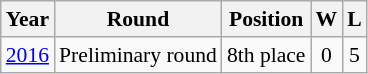<table class="wikitable" style="text-align: center;font-size:90%;">
<tr>
<th>Year</th>
<th>Round</th>
<th>Position</th>
<th>W</th>
<th>L</th>
</tr>
<tr>
<td> <a href='#'>2016</a></td>
<td>Preliminary round</td>
<td>8th place</td>
<td>0</td>
<td>5</td>
</tr>
</table>
